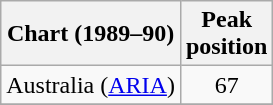<table class="wikitable">
<tr>
<th>Chart (1989–90)</th>
<th>Peak<br>position</th>
</tr>
<tr>
<td>Australia (<a href='#'>ARIA</a>)</td>
<td align="center">67</td>
</tr>
<tr>
</tr>
</table>
